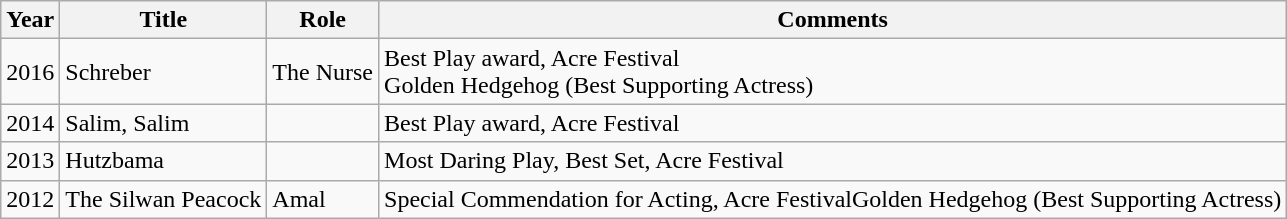<table class="wikitable sortable" style="margin-bottom: 10px;">
<tr>
<th>Year</th>
<th>Title</th>
<th>Role</th>
<th>Comments</th>
</tr>
<tr>
<td>2016</td>
<td>Schreber</td>
<td>The Nurse</td>
<td>Best Play award, Acre Festival<br>Golden Hedgehog (Best Supporting Actress)</td>
</tr>
<tr>
<td>2014</td>
<td>Salim, Salim</td>
<td></td>
<td>Best Play award, Acre Festival</td>
</tr>
<tr>
<td>2013</td>
<td>Hutzbama</td>
<td></td>
<td>Most Daring Play, Best Set, Acre Festival</td>
</tr>
<tr>
<td>2012</td>
<td>The Silwan Peacock</td>
<td>Amal</td>
<td>Special Commendation for Acting, Acre FestivalGolden Hedgehog (Best Supporting Actress)</td>
</tr>
</table>
